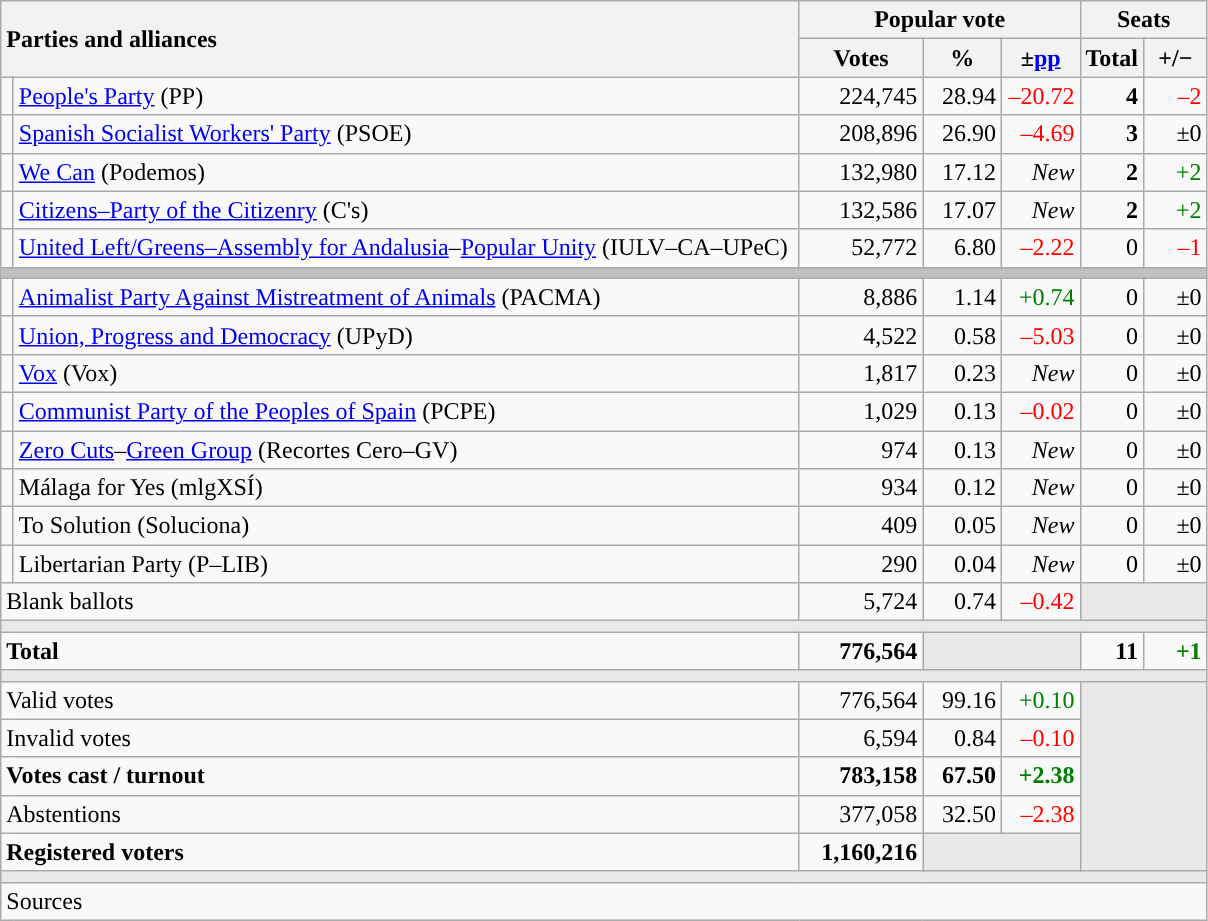<table class="wikitable" style="text-align:right;">
<tr>
<th style="text-align:left;" rowspan="2" colspan="2" width="525">Parties and alliances</th>
<th colspan="3">Popular vote</th>
<th colspan="2">Seats</th>
</tr>
<tr>
<th width="75">Votes</th>
<th width="45">%</th>
<th width="45">±<a href='#'>pp</a></th>
<th width="35">Total</th>
<th width="35">+/−</th>
</tr>
<tr>
<td width="1" style="color:inherit;background:"></td>
<td align="left"><a href='#'>People's Party</a> (PP)</td>
<td>224,745</td>
<td>28.94</td>
<td style="color:red;">–20.72</td>
<td><strong>4</strong></td>
<td style="color:red;">–2</td>
</tr>
<tr>
<td style="color:inherit;background:"></td>
<td align="left"><a href='#'>Spanish Socialist Workers' Party</a> (PSOE)</td>
<td>208,896</td>
<td>26.90</td>
<td style="color:red;">–4.69</td>
<td><strong>3</strong></td>
<td>±0</td>
</tr>
<tr>
<td style="color:inherit;background:"></td>
<td align="left"><a href='#'>We Can</a> (Podemos)</td>
<td>132,980</td>
<td>17.12</td>
<td><em>New</em></td>
<td><strong>2</strong></td>
<td style="color:green;">+2</td>
</tr>
<tr>
<td style="color:inherit;background:"></td>
<td align="left"><a href='#'>Citizens–Party of the Citizenry</a> (C's)</td>
<td>132,586</td>
<td>17.07</td>
<td><em>New</em></td>
<td><strong>2</strong></td>
<td style="color:green;">+2</td>
</tr>
<tr>
<td style="color:inherit;background:"></td>
<td align="left"><a href='#'>United Left/Greens–Assembly for Andalusia</a>–<a href='#'>Popular Unity</a> (IULV–CA–UPeC)</td>
<td>52,772</td>
<td>6.80</td>
<td style="color:red;">–2.22</td>
<td>0</td>
<td style="color:red;">–1</td>
</tr>
<tr>
<td colspan="7" bgcolor="#C0C0C0"></td>
</tr>
<tr>
<td style="color:inherit;background:"></td>
<td align="left"><a href='#'>Animalist Party Against Mistreatment of Animals</a> (PACMA)</td>
<td>8,886</td>
<td>1.14</td>
<td style="color:green;">+0.74</td>
<td>0</td>
<td>±0</td>
</tr>
<tr>
<td style="color:inherit;background:"></td>
<td align="left"><a href='#'>Union, Progress and Democracy</a> (UPyD)</td>
<td>4,522</td>
<td>0.58</td>
<td style="color:red;">–5.03</td>
<td>0</td>
<td>±0</td>
</tr>
<tr>
<td style="color:inherit;background:"></td>
<td align="left"><a href='#'>Vox</a> (Vox)</td>
<td>1,817</td>
<td>0.23</td>
<td><em>New</em></td>
<td>0</td>
<td>±0</td>
</tr>
<tr>
<td style="color:inherit;background:"></td>
<td align="left"><a href='#'>Communist Party of the Peoples of Spain</a> (PCPE)</td>
<td>1,029</td>
<td>0.13</td>
<td style="color:red;">–0.02</td>
<td>0</td>
<td>±0</td>
</tr>
<tr>
<td style="color:inherit;background:"></td>
<td align="left"><a href='#'>Zero Cuts</a>–<a href='#'>Green Group</a> (Recortes Cero–GV)</td>
<td>974</td>
<td>0.13</td>
<td><em>New</em></td>
<td>0</td>
<td>±0</td>
</tr>
<tr>
<td style="color:inherit;background:"></td>
<td align="left">Málaga for Yes (mlgXSÍ)</td>
<td>934</td>
<td>0.12</td>
<td><em>New</em></td>
<td>0</td>
<td>±0</td>
</tr>
<tr>
<td style="color:inherit;background:"></td>
<td align="left">To Solution (Soluciona)</td>
<td>409</td>
<td>0.05</td>
<td><em>New</em></td>
<td>0</td>
<td>±0</td>
</tr>
<tr>
<td style="color:inherit;background:"></td>
<td align="left">Libertarian Party (P–LIB)</td>
<td>290</td>
<td>0.04</td>
<td><em>New</em></td>
<td>0</td>
<td>±0</td>
</tr>
<tr>
<td align="left" colspan="2">Blank ballots</td>
<td>5,724</td>
<td>0.74</td>
<td style="color:red;">–0.42</td>
<td bgcolor="#E9E9E9" colspan="2"></td>
</tr>
<tr>
<td colspan="7" bgcolor="#E9E9E9"></td>
</tr>
<tr style="font-weight:bold;">
<td align="left" colspan="2">Total</td>
<td>776,564</td>
<td bgcolor="#E9E9E9" colspan="2"></td>
<td>11</td>
<td style="color:green;">+1</td>
</tr>
<tr>
<td colspan="7" bgcolor="#E9E9E9"></td>
</tr>
<tr>
<td align="left" colspan="2">Valid votes</td>
<td>776,564</td>
<td>99.16</td>
<td style="color:green;">+0.10</td>
<td bgcolor="#E9E9E9" colspan="2" rowspan="5"></td>
</tr>
<tr>
<td align="left" colspan="2">Invalid votes</td>
<td>6,594</td>
<td>0.84</td>
<td style="color:red;">–0.10</td>
</tr>
<tr style="font-weight:bold;">
<td align="left" colspan="2">Votes cast / turnout</td>
<td>783,158</td>
<td>67.50</td>
<td style="color:green;">+2.38</td>
</tr>
<tr>
<td align="left" colspan="2">Abstentions</td>
<td>377,058</td>
<td>32.50</td>
<td style="color:red;">–2.38</td>
</tr>
<tr style="font-weight:bold;">
<td align="left" colspan="2">Registered voters</td>
<td>1,160,216</td>
<td bgcolor="#E9E9E9" colspan="2"></td>
</tr>
<tr>
<td colspan="7" bgcolor="#E9E9E9"></td>
</tr>
<tr>
<td align="left" colspan="7">Sources</td>
</tr>
</table>
